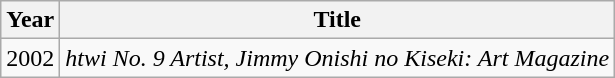<table class="wikitable">
<tr>
<th>Year</th>
<th>Title</th>
</tr>
<tr>
<td>2002</td>
<td><em>htwi No. 9 Artist, Jimmy Onishi no Kiseki: Art Magazine</em></td>
</tr>
</table>
